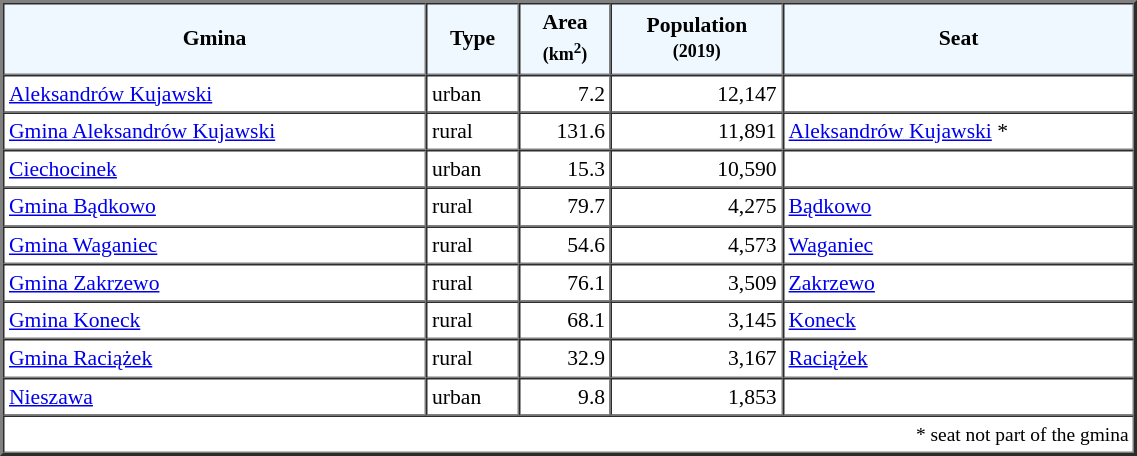<table width="60%" border="2" cellpadding="3" cellspacing="0" style="font-size:90%;line-height:120%;">
<tr bgcolor="F0F8FF">
<td style="text-align:center;"><strong>Gmina</strong></td>
<td style="text-align:center;"><strong>Type</strong></td>
<td style="text-align:center;"><strong>Area<br><small>(km<sup>2</sup>)</small></strong></td>
<td style="text-align:center;"><strong>Population<br><small>(2019)</small></strong></td>
<td style="text-align:center;"><strong>Seat</strong></td>
</tr>
<tr>
<td><a href='#'>Aleksandrów Kujawski</a></td>
<td>urban</td>
<td style="text-align:right;">7.2</td>
<td style="text-align:right;">12,147</td>
<td> </td>
</tr>
<tr>
<td><a href='#'>Gmina Aleksandrów Kujawski</a></td>
<td>rural</td>
<td style="text-align:right;">131.6</td>
<td style="text-align:right;">11,891</td>
<td><a href='#'>Aleksandrów Kujawski</a> *</td>
</tr>
<tr>
<td><a href='#'>Ciechocinek</a></td>
<td>urban</td>
<td style="text-align:right;">15.3</td>
<td style="text-align:right;">10,590</td>
<td> </td>
</tr>
<tr>
<td><a href='#'>Gmina Bądkowo</a></td>
<td>rural</td>
<td style="text-align:right;">79.7</td>
<td style="text-align:right;">4,275</td>
<td><a href='#'>Bądkowo</a></td>
</tr>
<tr>
<td><a href='#'>Gmina Waganiec</a></td>
<td>rural</td>
<td style="text-align:right;">54.6</td>
<td style="text-align:right;">4,573</td>
<td><a href='#'>Waganiec</a></td>
</tr>
<tr>
<td><a href='#'>Gmina Zakrzewo</a></td>
<td>rural</td>
<td style="text-align:right;">76.1</td>
<td style="text-align:right;">3,509</td>
<td><a href='#'>Zakrzewo</a></td>
</tr>
<tr>
<td><a href='#'>Gmina Koneck</a></td>
<td>rural</td>
<td style="text-align:right;">68.1</td>
<td style="text-align:right;">3,145</td>
<td><a href='#'>Koneck</a></td>
</tr>
<tr>
<td><a href='#'>Gmina Raciążek</a></td>
<td>rural</td>
<td style="text-align:right;">32.9</td>
<td style="text-align:right;">3,167</td>
<td><a href='#'>Raciążek</a></td>
</tr>
<tr>
<td><a href='#'>Nieszawa</a></td>
<td>urban</td>
<td style="text-align:right;">9.8</td>
<td style="text-align:right;">1,853</td>
<td> </td>
</tr>
<tr>
<td colspan=5 style="text-align:right;font-size:90%">* seat not part of the gmina</td>
</tr>
<tr>
</tr>
</table>
